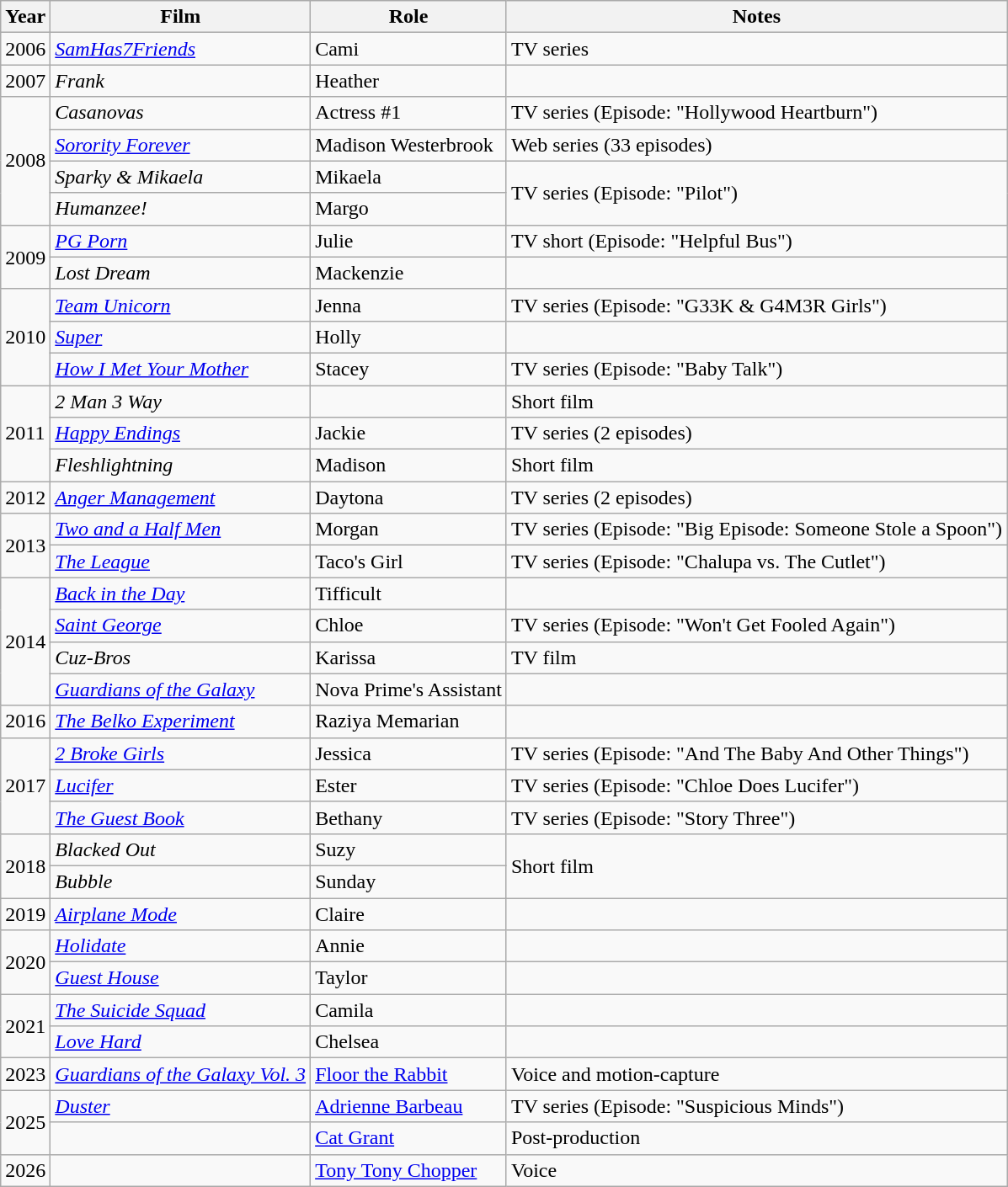<table class="wikitable">
<tr>
<th>Year</th>
<th>Film</th>
<th>Role</th>
<th>Notes</th>
</tr>
<tr>
<td>2006</td>
<td><em><a href='#'>SamHas7Friends</a></em></td>
<td>Cami</td>
<td>TV series</td>
</tr>
<tr>
<td>2007</td>
<td><em>Frank</em></td>
<td>Heather</td>
<td></td>
</tr>
<tr>
<td rowspan=4>2008</td>
<td><em>Casanovas</em></td>
<td>Actress #1</td>
<td>TV series (Episode: "Hollywood Heartburn")</td>
</tr>
<tr>
<td><em><a href='#'>Sorority Forever</a></em></td>
<td>Madison Westerbrook</td>
<td>Web series (33 episodes)</td>
</tr>
<tr>
<td><em>Sparky & Mikaela</em></td>
<td>Mikaela</td>
<td rowspan="2">TV series (Episode: "Pilot")</td>
</tr>
<tr>
<td><em>Humanzee!</em></td>
<td>Margo</td>
</tr>
<tr>
<td rowspan=2>2009</td>
<td><em><a href='#'>PG Porn</a></em></td>
<td>Julie</td>
<td>TV short (Episode: "Helpful Bus")</td>
</tr>
<tr>
<td><em>Lost Dream</em></td>
<td>Mackenzie</td>
<td></td>
</tr>
<tr>
<td rowspan=3>2010</td>
<td><em><a href='#'>Team Unicorn</a></em></td>
<td>Jenna</td>
<td>TV series (Episode: "G33K & G4M3R Girls")</td>
</tr>
<tr>
<td><em><a href='#'>Super</a></em></td>
<td>Holly</td>
<td></td>
</tr>
<tr>
<td><em><a href='#'>How I Met Your Mother</a></em></td>
<td>Stacey</td>
<td>TV series (Episode: "Baby Talk")</td>
</tr>
<tr>
<td rowspan=3>2011</td>
<td><em>2 Man 3 Way</em></td>
<td></td>
<td>Short film</td>
</tr>
<tr>
<td><em><a href='#'>Happy Endings</a></em></td>
<td>Jackie</td>
<td>TV series (2 episodes)</td>
</tr>
<tr>
<td><em>Fleshlightning</em></td>
<td>Madison</td>
<td>Short film</td>
</tr>
<tr>
<td>2012</td>
<td><em><a href='#'>Anger Management</a></em></td>
<td>Daytona</td>
<td>TV series (2 episodes)</td>
</tr>
<tr>
<td rowspan=2>2013</td>
<td><em><a href='#'>Two and a Half Men</a></em></td>
<td>Morgan</td>
<td>TV series (Episode: "Big Episode: Someone Stole a Spoon")</td>
</tr>
<tr>
<td><em><a href='#'>The League</a></em></td>
<td>Taco's Girl</td>
<td>TV series (Episode: "Chalupa vs. The Cutlet")</td>
</tr>
<tr>
<td rowspan=4>2014</td>
<td><em><a href='#'>Back in the Day</a></em></td>
<td>Tifficult</td>
<td></td>
</tr>
<tr>
<td><em><a href='#'>Saint George</a></em></td>
<td>Chloe</td>
<td>TV series (Episode: "Won't Get Fooled Again")</td>
</tr>
<tr>
<td><em>Cuz-Bros</em></td>
<td>Karissa</td>
<td>TV film</td>
</tr>
<tr>
<td><em><a href='#'>Guardians of the Galaxy</a></em></td>
<td>Nova Prime's Assistant</td>
<td></td>
</tr>
<tr>
<td>2016</td>
<td><em><a href='#'>The Belko Experiment</a></em></td>
<td>Raziya Memarian</td>
<td></td>
</tr>
<tr>
<td rowspan=3>2017</td>
<td><em><a href='#'>2 Broke Girls</a></em></td>
<td>Jessica</td>
<td>TV series (Episode: "And The Baby And Other Things")</td>
</tr>
<tr>
<td><em><a href='#'>Lucifer</a></em></td>
<td>Ester</td>
<td>TV series (Episode: "Chloe Does Lucifer")</td>
</tr>
<tr>
<td><em><a href='#'>The Guest Book</a></em></td>
<td>Bethany</td>
<td>TV series (Episode: "Story Three")</td>
</tr>
<tr>
<td rowspan=2>2018</td>
<td><em>Blacked Out</em></td>
<td>Suzy</td>
<td rowspan="2">Short film</td>
</tr>
<tr>
<td><em>Bubble</em></td>
<td>Sunday</td>
</tr>
<tr>
<td>2019</td>
<td><em><a href='#'>Airplane Mode</a></em></td>
<td>Claire</td>
<td></td>
</tr>
<tr>
<td rowspan=2>2020</td>
<td><em><a href='#'>Holidate</a></em></td>
<td>Annie</td>
<td></td>
</tr>
<tr>
<td><em><a href='#'>Guest House</a></em></td>
<td>Taylor</td>
<td></td>
</tr>
<tr>
<td rowspan=2>2021</td>
<td><em><a href='#'>The Suicide Squad</a></em></td>
<td>Camila</td>
<td></td>
</tr>
<tr>
<td><em><a href='#'>Love Hard</a></em></td>
<td>Chelsea</td>
<td></td>
</tr>
<tr>
<td>2023</td>
<td><em><a href='#'>Guardians of the Galaxy Vol. 3</a></em></td>
<td><a href='#'>Floor the Rabbit</a></td>
<td>Voice and motion-capture</td>
</tr>
<tr>
<td rowspan=2>2025</td>
<td><a href='#'><em>Duster</em></a></td>
<td><a href='#'>Adrienne Barbeau</a></td>
<td>TV series (Episode: "Suspicious Minds")</td>
</tr>
<tr>
<td></td>
<td><a href='#'>Cat Grant</a></td>
<td>Post-production</td>
</tr>
<tr>
<td>2026</td>
<td></td>
<td><a href='#'>Tony Tony Chopper</a></td>
<td>Voice</td>
</tr>
</table>
